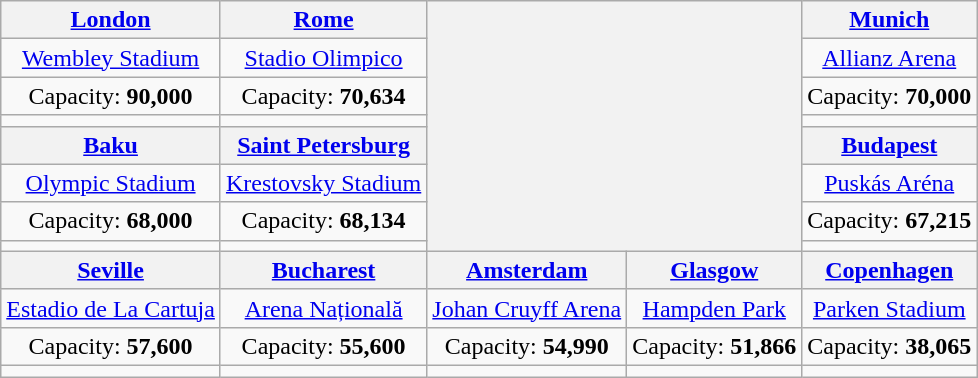<table class="wikitable" style="text-align:center;">
<tr>
<th> <a href='#'>London</a></th>
<th> <a href='#'>Rome</a></th>
<th rowspan="8" colspan="2"></th>
<th> <a href='#'>Munich</a></th>
</tr>
<tr>
<td><a href='#'>Wembley Stadium</a></td>
<td><a href='#'>Stadio Olimpico</a></td>
<td><a href='#'>Allianz Arena</a></td>
</tr>
<tr>
<td>Capacity: <strong>90,000</strong></td>
<td>Capacity: <strong>70,634</strong></td>
<td>Capacity: <strong>70,000</strong></td>
</tr>
<tr>
<td></td>
<td></td>
<td></td>
</tr>
<tr>
<th> <a href='#'>Baku</a></th>
<th> <a href='#'>Saint Petersburg</a></th>
<th> <a href='#'>Budapest</a></th>
</tr>
<tr>
<td><a href='#'>Olympic Stadium</a></td>
<td><a href='#'>Krestovsky Stadium</a></td>
<td><a href='#'>Puskás Aréna</a></td>
</tr>
<tr>
<td>Capacity: <strong>68,000</strong></td>
<td>Capacity: <strong>68,134</strong></td>
<td>Capacity: <strong>67,215</strong></td>
</tr>
<tr>
<td></td>
<td></td>
<td></td>
</tr>
<tr>
<th> <a href='#'>Seville</a></th>
<th> <a href='#'>Bucharest</a></th>
<th> <a href='#'>Amsterdam</a></th>
<th> <a href='#'>Glasgow</a></th>
<th> <a href='#'>Copenhagen</a></th>
</tr>
<tr>
<td><a href='#'>Estadio de La Cartuja</a></td>
<td><a href='#'>Arena Națională</a></td>
<td><a href='#'>Johan Cruyff Arena</a></td>
<td><a href='#'>Hampden Park</a></td>
<td><a href='#'>Parken Stadium</a></td>
</tr>
<tr>
<td>Capacity: <strong>57,600</strong></td>
<td>Capacity: <strong>55,600</strong></td>
<td>Capacity: <strong>54,990</strong></td>
<td>Capacity: <strong>51,866</strong></td>
<td>Capacity: <strong>38,065</strong></td>
</tr>
<tr>
<td></td>
<td></td>
<td></td>
<td></td>
<td></td>
</tr>
</table>
